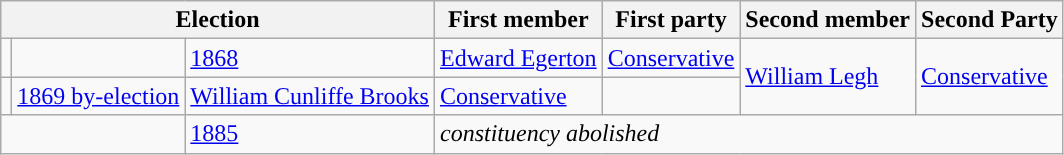<table class="wikitable">
<tr>
<th colspan="3">Election</th>
<th>First member</th>
<th>First party</th>
<th>Second member</th>
<th>Second Party</th>
</tr>
<tr>
<td style="color:inherit;background-color: "></td>
<td style="color:inherit;background-color: "></td>
<td><a href='#'>1868</a></td>
<td><a href='#'>Edward Egerton</a></td>
<td><a href='#'>Conservative</a></td>
<td rowspan="2"><a href='#'>William Legh</a></td>
<td rowspan="2"><a href='#'>Conservative</a></td>
</tr>
<tr>
<td style="color:inherit;background-color: "></td>
<td><a href='#'>1869 by-election</a></td>
<td><a href='#'>William Cunliffe Brooks</a></td>
<td><a href='#'>Conservative</a></td>
</tr>
<tr>
<td colspan="2"></td>
<td><a href='#'>1885</a></td>
<td colspan="4"><em>constituency abolished</em></td>
</tr>
</table>
